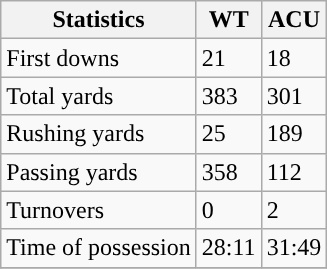<table class="wikitable" style="float: left;">
<tr>
<th>Statistics</th>
<th>WT</th>
<th>ACU</th>
</tr>
<tr>
<td>First downs</td>
<td>21</td>
<td>18</td>
</tr>
<tr>
<td>Total yards</td>
<td>383</td>
<td>301</td>
</tr>
<tr>
<td>Rushing yards</td>
<td>25</td>
<td>189</td>
</tr>
<tr>
<td>Passing yards</td>
<td>358</td>
<td>112</td>
</tr>
<tr>
<td>Turnovers</td>
<td>0</td>
<td>2</td>
</tr>
<tr>
<td>Time of possession</td>
<td>28:11</td>
<td>31:49</td>
</tr>
<tr>
</tr>
</table>
